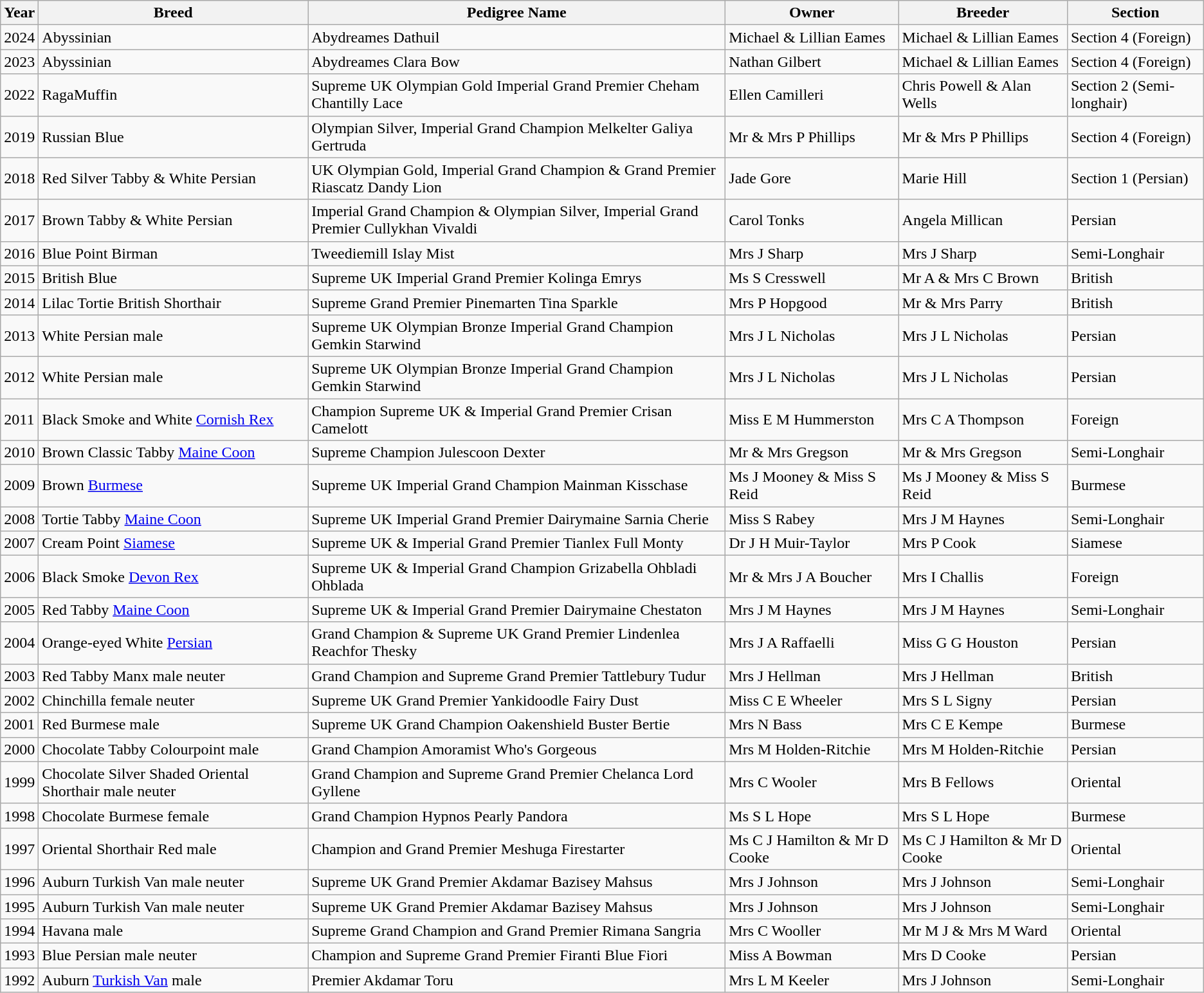<table class="wikitable">
<tr>
<th>Year</th>
<th>Breed</th>
<th>Pedigree Name</th>
<th>Owner</th>
<th>Breeder</th>
<th>Section</th>
</tr>
<tr>
<td>2024</td>
<td>Abyssinian</td>
<td>Abydreames Dathuil</td>
<td>Michael & Lillian Eames</td>
<td>Michael & Lillian Eames</td>
<td>Section 4 (Foreign)</td>
</tr>
<tr>
<td>2023</td>
<td>Abyssinian</td>
<td>Abydreames Clara Bow</td>
<td>Nathan Gilbert</td>
<td>Michael & Lillian Eames</td>
<td>Section 4 (Foreign)</td>
</tr>
<tr>
<td>2022</td>
<td>RagaMuffin</td>
<td>Supreme UK Olympian Gold Imperial Grand Premier Cheham Chantilly Lace</td>
<td>Ellen Camilleri</td>
<td>Chris Powell & Alan Wells</td>
<td>Section 2 (Semi-longhair)</td>
</tr>
<tr>
<td>2019</td>
<td>Russian Blue</td>
<td>Olympian Silver, Imperial Grand Champion Melkelter Galiya Gertruda</td>
<td>Mr & Mrs P Phillips</td>
<td>Mr & Mrs P Phillips</td>
<td>Section 4 (Foreign)</td>
</tr>
<tr>
<td>2018</td>
<td>Red Silver Tabby & White Persian</td>
<td>UK Olympian Gold, Imperial Grand Champion & Grand Premier Riascatz Dandy Lion</td>
<td>Jade Gore</td>
<td>Marie Hill</td>
<td>Section 1 (Persian)</td>
</tr>
<tr>
<td>2017</td>
<td>Brown Tabby & White Persian</td>
<td>Imperial Grand Champion & Olympian Silver, Imperial Grand Premier Cullykhan Vivaldi</td>
<td>Carol Tonks</td>
<td>Angela Millican</td>
<td>Persian</td>
</tr>
<tr>
<td>2016</td>
<td>Blue Point Birman</td>
<td>Tweediemill Islay Mist</td>
<td>Mrs J Sharp</td>
<td>Mrs J Sharp</td>
<td>Semi-Longhair</td>
</tr>
<tr>
<td>2015</td>
<td>British Blue</td>
<td>Supreme UK Imperial Grand Premier Kolinga Emrys</td>
<td>Ms S Cresswell</td>
<td>Mr A & Mrs C Brown</td>
<td>British</td>
</tr>
<tr>
<td>2014</td>
<td>Lilac Tortie British Shorthair</td>
<td>Supreme Grand Premier Pinemarten Tina Sparkle</td>
<td>Mrs P Hopgood</td>
<td>Mr & Mrs Parry</td>
<td>British</td>
</tr>
<tr>
<td>2013</td>
<td>White Persian male</td>
<td>Supreme UK Olympian Bronze Imperial Grand Champion Gemkin Starwind</td>
<td>Mrs J L Nicholas</td>
<td>Mrs J L Nicholas</td>
<td>Persian</td>
</tr>
<tr>
<td>2012</td>
<td>White Persian male</td>
<td>Supreme UK Olympian Bronze Imperial Grand Champion Gemkin Starwind</td>
<td>Mrs J L Nicholas</td>
<td>Mrs J L Nicholas</td>
<td>Persian</td>
</tr>
<tr>
<td>2011</td>
<td>Black Smoke and White <a href='#'>Cornish Rex</a></td>
<td>Champion Supreme UK & Imperial Grand Premier Crisan Camelott</td>
<td>Miss E M Hummerston</td>
<td>Mrs C A Thompson</td>
<td>Foreign</td>
</tr>
<tr>
<td>2010</td>
<td>Brown Classic Tabby <a href='#'>Maine Coon</a></td>
<td>Supreme Champion Julescoon Dexter</td>
<td>Mr & Mrs Gregson</td>
<td>Mr & Mrs Gregson</td>
<td>Semi-Longhair</td>
</tr>
<tr>
<td>2009</td>
<td>Brown <a href='#'>Burmese</a></td>
<td>Supreme UK Imperial Grand Champion Mainman Kisschase</td>
<td>Ms J Mooney & Miss S Reid</td>
<td>Ms J Mooney & Miss S Reid</td>
<td>Burmese</td>
</tr>
<tr>
<td>2008</td>
<td>Tortie Tabby <a href='#'>Maine Coon</a></td>
<td>Supreme UK Imperial Grand Premier Dairymaine Sarnia Cherie</td>
<td>Miss S Rabey</td>
<td>Mrs J M Haynes</td>
<td>Semi-Longhair</td>
</tr>
<tr>
<td>2007</td>
<td>Cream Point <a href='#'>Siamese</a></td>
<td>Supreme UK & Imperial Grand Premier Tianlex Full Monty</td>
<td>Dr J H Muir-Taylor</td>
<td>Mrs P Cook</td>
<td>Siamese</td>
</tr>
<tr>
<td>2006</td>
<td>Black Smoke <a href='#'>Devon Rex</a></td>
<td>Supreme UK & Imperial Grand Champion Grizabella Ohbladi Ohblada</td>
<td>Mr & Mrs J A Boucher</td>
<td>Mrs I Challis</td>
<td>Foreign</td>
</tr>
<tr>
<td>2005</td>
<td>Red Tabby <a href='#'>Maine Coon</a></td>
<td>Supreme UK & Imperial Grand Premier Dairymaine Chestaton</td>
<td>Mrs J M Haynes</td>
<td>Mrs J M Haynes</td>
<td>Semi-Longhair</td>
</tr>
<tr>
<td>2004</td>
<td>Orange-eyed White <a href='#'>Persian</a></td>
<td>Grand Champion & Supreme UK Grand Premier Lindenlea Reachfor Thesky</td>
<td>Mrs J A Raffaelli</td>
<td>Miss G G Houston</td>
<td>Persian</td>
</tr>
<tr>
<td>2003</td>
<td>Red Tabby Manx male neuter</td>
<td>Grand Champion and Supreme Grand Premier Tattlebury Tudur</td>
<td>Mrs J Hellman</td>
<td>Mrs J Hellman</td>
<td>British</td>
</tr>
<tr>
<td>2002</td>
<td>Chinchilla female neuter</td>
<td>Supreme UK Grand Premier Yankidoodle Fairy Dust</td>
<td>Miss C E Wheeler</td>
<td>Mrs S L Signy</td>
<td>Persian</td>
</tr>
<tr>
<td>2001</td>
<td>Red Burmese male</td>
<td>Supreme UK Grand Champion Oakenshield Buster Bertie</td>
<td>Mrs N Bass</td>
<td>Mrs C E Kempe</td>
<td>Burmese</td>
</tr>
<tr>
<td>2000</td>
<td>Chocolate Tabby Colourpoint male</td>
<td>Grand Champion Amoramist Who's Gorgeous</td>
<td>Mrs M Holden-Ritchie</td>
<td>Mrs M Holden-Ritchie</td>
<td>Persian</td>
</tr>
<tr>
<td>1999</td>
<td>Chocolate Silver Shaded Oriental Shorthair male neuter</td>
<td>Grand Champion and Supreme Grand Premier Chelanca Lord Gyllene</td>
<td>Mrs C Wooler</td>
<td>Mrs B Fellows</td>
<td>Oriental</td>
</tr>
<tr>
<td>1998</td>
<td>Chocolate Burmese female</td>
<td>Grand Champion Hypnos Pearly Pandora</td>
<td>Ms S L Hope</td>
<td>Mrs S L Hope</td>
<td>Burmese</td>
</tr>
<tr>
<td>1997</td>
<td>Oriental Shorthair Red male</td>
<td>Champion and Grand Premier Meshuga Firestarter</td>
<td>Ms C J Hamilton & Mr D Cooke</td>
<td>Ms C J Hamilton & Mr D Cooke</td>
<td>Oriental</td>
</tr>
<tr>
<td>1996</td>
<td>Auburn Turkish Van male neuter</td>
<td>Supreme UK Grand Premier Akdamar Bazisey Mahsus</td>
<td>Mrs J Johnson</td>
<td>Mrs J Johnson</td>
<td>Semi-Longhair</td>
</tr>
<tr>
<td>1995</td>
<td>Auburn Turkish Van male neuter</td>
<td>Supreme UK Grand Premier Akdamar Bazisey Mahsus</td>
<td>Mrs J Johnson</td>
<td>Mrs J Johnson</td>
<td>Semi-Longhair</td>
</tr>
<tr>
<td>1994</td>
<td>Havana male</td>
<td>Supreme Grand Champion and Grand Premier Rimana Sangria</td>
<td>Mrs C Wooller</td>
<td>Mr M J & Mrs M Ward</td>
<td>Oriental</td>
</tr>
<tr>
<td>1993</td>
<td>Blue Persian male neuter</td>
<td>Champion and Supreme Grand Premier Firanti Blue Fiori</td>
<td>Miss A Bowman</td>
<td>Mrs D Cooke</td>
<td>Persian</td>
</tr>
<tr>
<td>1992</td>
<td>Auburn <a href='#'>Turkish Van</a> male</td>
<td>Premier Akdamar Toru</td>
<td>Mrs L M Keeler</td>
<td>Mrs J Johnson</td>
<td>Semi-Longhair</td>
</tr>
</table>
